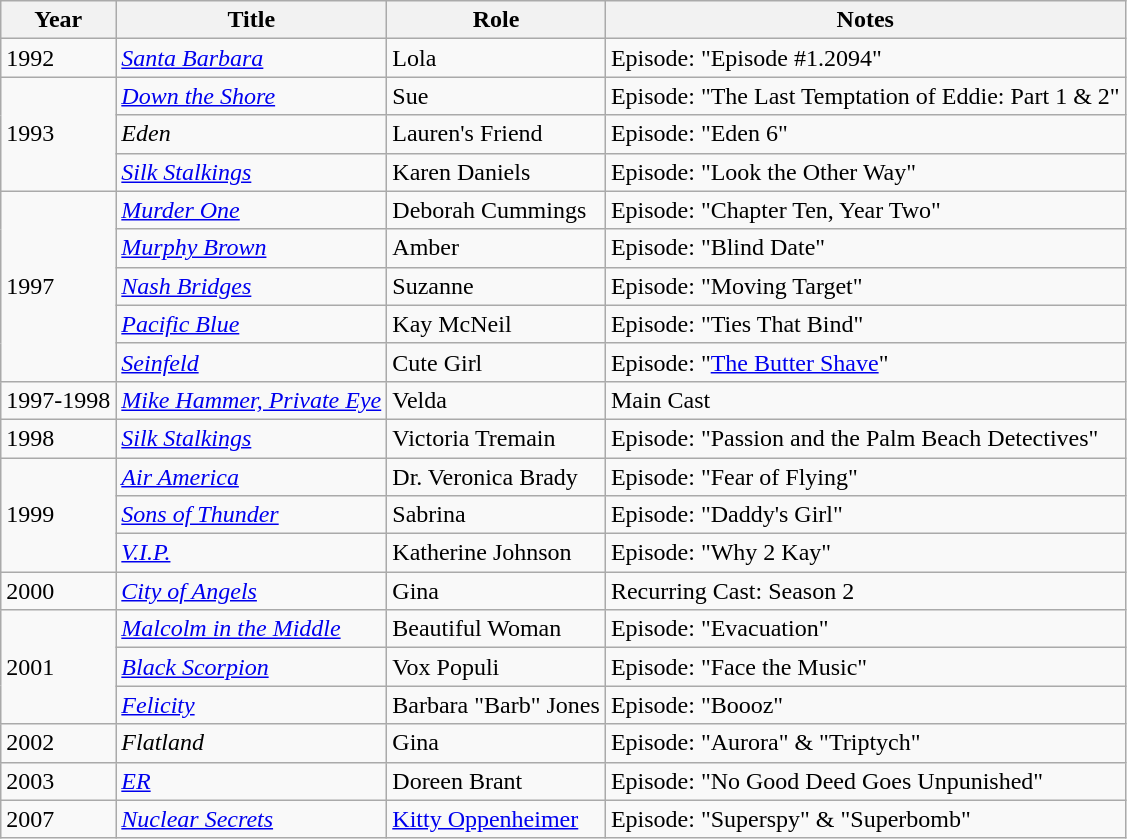<table class="wikitable sortable">
<tr>
<th>Year</th>
<th>Title</th>
<th>Role</th>
<th>Notes</th>
</tr>
<tr>
<td>1992</td>
<td><em><a href='#'>Santa Barbara</a></em></td>
<td>Lola</td>
<td>Episode: "Episode #1.2094"</td>
</tr>
<tr>
<td rowspan="3">1993</td>
<td><em><a href='#'>Down the Shore</a></em></td>
<td>Sue</td>
<td>Episode: "The Last Temptation of Eddie: Part 1 & 2"</td>
</tr>
<tr>
<td><em>Eden</em></td>
<td>Lauren's Friend</td>
<td>Episode: "Eden 6"</td>
</tr>
<tr>
<td><em><a href='#'>Silk Stalkings</a></em></td>
<td>Karen Daniels</td>
<td>Episode: "Look the Other Way"</td>
</tr>
<tr>
<td rowspan="5">1997</td>
<td><em><a href='#'>Murder One</a></em></td>
<td>Deborah Cummings</td>
<td>Episode: "Chapter Ten, Year Two"</td>
</tr>
<tr>
<td><em><a href='#'>Murphy Brown</a></em></td>
<td>Amber</td>
<td>Episode: "Blind Date"</td>
</tr>
<tr>
<td><em><a href='#'>Nash Bridges</a></em></td>
<td>Suzanne</td>
<td>Episode: "Moving Target"</td>
</tr>
<tr>
<td><em><a href='#'>Pacific Blue</a></em></td>
<td>Kay McNeil</td>
<td>Episode: "Ties That Bind"</td>
</tr>
<tr>
<td><em><a href='#'>Seinfeld</a></em></td>
<td>Cute Girl</td>
<td>Episode: "<a href='#'>The Butter Shave</a>"</td>
</tr>
<tr>
<td>1997-1998</td>
<td><em><a href='#'>Mike Hammer, Private Eye</a></em></td>
<td>Velda</td>
<td>Main Cast</td>
</tr>
<tr>
<td>1998</td>
<td><em><a href='#'>Silk Stalkings</a></em></td>
<td>Victoria Tremain</td>
<td>Episode: "Passion and the Palm Beach Detectives"</td>
</tr>
<tr>
<td rowspan="3">1999</td>
<td><em><a href='#'>Air America</a></em></td>
<td>Dr. Veronica Brady</td>
<td>Episode: "Fear of Flying"</td>
</tr>
<tr>
<td><em><a href='#'>Sons of Thunder</a></em></td>
<td>Sabrina</td>
<td>Episode: "Daddy's Girl"</td>
</tr>
<tr>
<td><em><a href='#'>V.I.P.</a></em></td>
<td>Katherine Johnson</td>
<td>Episode: "Why 2 Kay"</td>
</tr>
<tr>
<td>2000</td>
<td><em><a href='#'>City of Angels</a></em></td>
<td>Gina</td>
<td>Recurring Cast: Season 2</td>
</tr>
<tr>
<td rowspan="3">2001</td>
<td><em><a href='#'>Malcolm in the Middle</a></em></td>
<td>Beautiful Woman</td>
<td>Episode: "Evacuation"</td>
</tr>
<tr>
<td><em><a href='#'>Black Scorpion</a></em></td>
<td>Vox Populi</td>
<td>Episode: "Face the Music"</td>
</tr>
<tr>
<td><em><a href='#'>Felicity</a></em></td>
<td>Barbara "Barb" Jones</td>
<td>Episode: "Boooz"</td>
</tr>
<tr>
<td>2002</td>
<td><em>Flatland</em></td>
<td>Gina</td>
<td>Episode: "Aurora" & "Triptych"</td>
</tr>
<tr>
<td>2003</td>
<td><em><a href='#'>ER</a></em></td>
<td>Doreen Brant</td>
<td>Episode: "No Good Deed Goes Unpunished"</td>
</tr>
<tr>
<td>2007</td>
<td><em><a href='#'>Nuclear Secrets</a></em></td>
<td><a href='#'>Kitty Oppenheimer</a></td>
<td>Episode: "Superspy" & "Superbomb"</td>
</tr>
</table>
